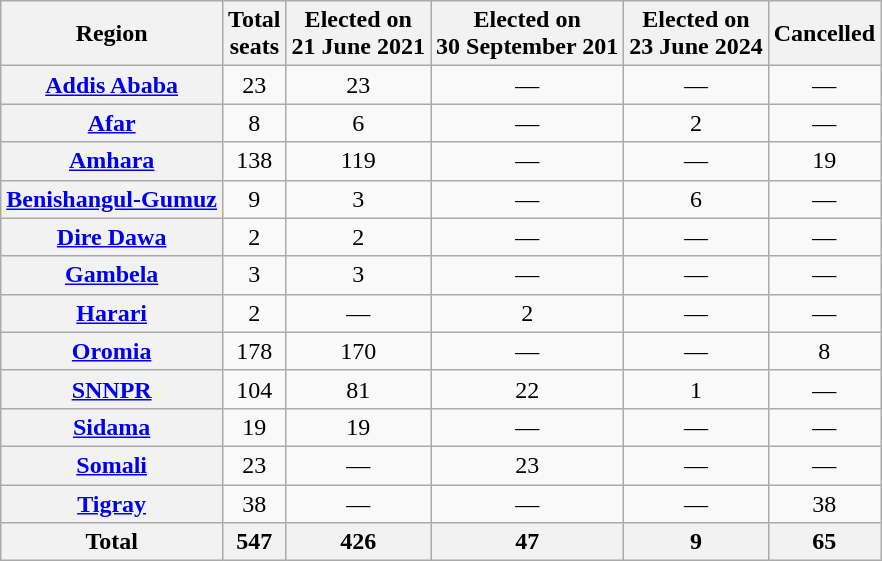<table class=wikitable style=text-align:center>
<tr>
<th>Region</th>
<th>Total<br>seats</th>
<th>Elected on<br>21 June 2021</th>
<th>Elected on<br>30 September 201</th>
<th>Elected on<br>23 June 2024</th>
<th>Cancelled</th>
</tr>
<tr>
<th><a href='#'>Addis Ababa</a></th>
<td>23</td>
<td>23</td>
<td>—</td>
<td>—</td>
<td>—</td>
</tr>
<tr>
<th><a href='#'>Afar</a></th>
<td>8</td>
<td>6</td>
<td>—</td>
<td>2</td>
<td>—</td>
</tr>
<tr>
<th><a href='#'>Amhara</a></th>
<td>138</td>
<td>119</td>
<td>—</td>
<td>—</td>
<td>19</td>
</tr>
<tr>
<th><a href='#'>Benishangul-Gumuz</a></th>
<td>9</td>
<td>3</td>
<td>—</td>
<td>6</td>
<td>—</td>
</tr>
<tr>
<th><a href='#'>Dire Dawa</a></th>
<td>2</td>
<td>2</td>
<td>—</td>
<td>—</td>
<td>—</td>
</tr>
<tr>
<th><a href='#'>Gambela</a></th>
<td>3</td>
<td>3</td>
<td>—</td>
<td>—</td>
<td>—</td>
</tr>
<tr>
<th><a href='#'>Harari</a></th>
<td>2</td>
<td>—</td>
<td>2</td>
<td>—</td>
<td>—</td>
</tr>
<tr>
<th><a href='#'>Oromia</a></th>
<td>178</td>
<td>170</td>
<td>—</td>
<td>—</td>
<td>8</td>
</tr>
<tr>
<th><a href='#'>SNNPR</a></th>
<td>104</td>
<td>81</td>
<td>22</td>
<td>1</td>
<td>—</td>
</tr>
<tr>
<th><a href='#'>Sidama</a></th>
<td>19</td>
<td>19</td>
<td>—</td>
<td>—</td>
<td>—</td>
</tr>
<tr>
<th><a href='#'>Somali</a></th>
<td>23</td>
<td>—</td>
<td>23</td>
<td>—</td>
<td>—</td>
</tr>
<tr>
<th><a href='#'>Tigray</a></th>
<td>38</td>
<td>—</td>
<td>—</td>
<td>—</td>
<td>38</td>
</tr>
<tr>
<th>Total</th>
<th>547</th>
<th>426</th>
<th>47</th>
<th>9</th>
<th>65</th>
</tr>
</table>
